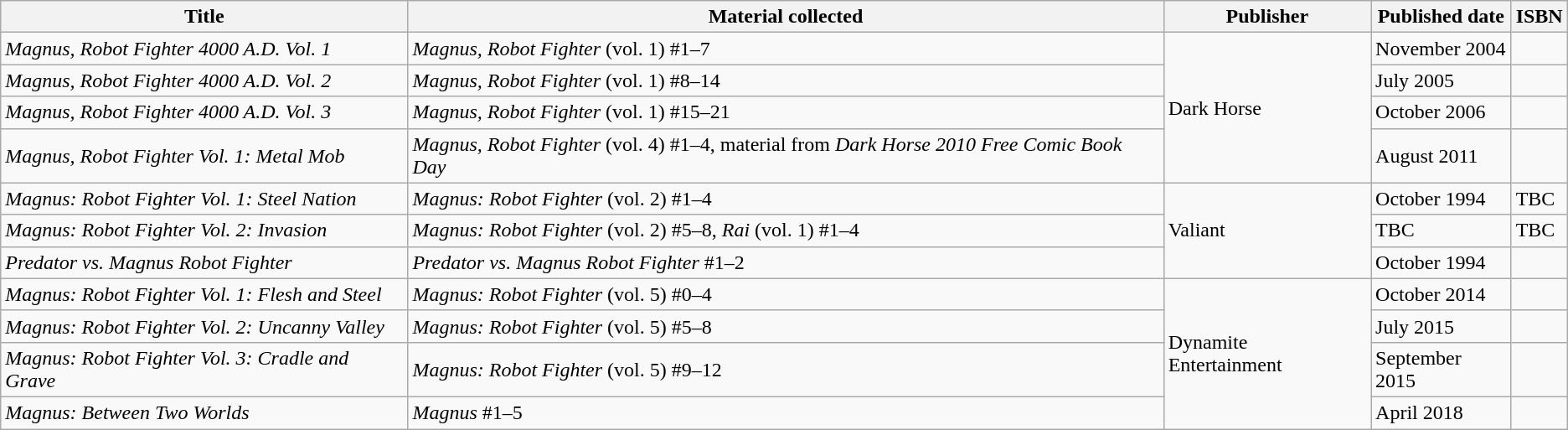<table class="wikitable">
<tr>
<th>Title</th>
<th>Material collected</th>
<th>Publisher</th>
<th>Published date</th>
<th>ISBN</th>
</tr>
<tr>
<td><em>Magnus, Robot Fighter 4000 A.D. Vol. 1</em></td>
<td><em>Magnus, Robot Fighter</em> (vol. 1) #1–7</td>
<td rowspan="4">Dark Horse</td>
<td>November 2004</td>
<td></td>
</tr>
<tr>
<td><em>Magnus, Robot Fighter 4000 A.D. Vol. 2</em></td>
<td><em>Magnus, Robot Fighter</em> (vol. 1) #8–14</td>
<td>July 2005</td>
<td></td>
</tr>
<tr>
<td><em>Magnus, Robot Fighter 4000 A.D. Vol. 3</em></td>
<td><em>Magnus, Robot Fighter</em> (vol. 1) #15–21</td>
<td>October 2006</td>
<td></td>
</tr>
<tr>
<td><em>Magnus, Robot Fighter Vol. 1: Metal Mob</em></td>
<td><em>Magnus, Robot Fighter</em> (vol. 4) #1–4, material from <em>Dark Horse 2010 Free Comic Book Day</em></td>
<td>August 2011</td>
<td></td>
</tr>
<tr>
<td><em>Magnus: Robot Fighter Vol. 1: Steel Nation</em></td>
<td><em>Magnus: Robot Fighter</em> (vol. 2)  #1–4</td>
<td rowspan="3">Valiant</td>
<td>October 1994</td>
<td>TBC</td>
</tr>
<tr>
<td><em>Magnus: Robot Fighter Vol. 2: Invasion</em></td>
<td><em>Magnus: Robot Fighter</em> (vol. 2) #5–8, <em>Rai</em> (vol. 1) #1–4</td>
<td>TBC</td>
<td>TBC</td>
</tr>
<tr>
<td><em>Predator vs. Magnus Robot Fighter</em></td>
<td><em>Predator vs. Magnus Robot Fighter</em> #1–2</td>
<td>October 1994</td>
<td></td>
</tr>
<tr>
<td><em>Magnus: Robot Fighter Vol. 1: Flesh and Steel</em></td>
<td><em>Magnus: Robot Fighter</em> (vol. 5) #0–4</td>
<td rowspan="4">Dynamite Entertainment</td>
<td>October 2014</td>
<td></td>
</tr>
<tr>
<td><em>Magnus: Robot Fighter Vol. 2: Uncanny Valley</em></td>
<td><em>Magnus: Robot Fighter</em> (vol. 5) #5–8</td>
<td>July 2015</td>
<td></td>
</tr>
<tr>
<td><em>Magnus: Robot Fighter Vol. 3: Cradle and Grave</em></td>
<td><em>Magnus: Robot Fighter</em> (vol. 5) #9–12</td>
<td>September 2015</td>
<td></td>
</tr>
<tr>
<td><em>Magnus: Between Two Worlds</em></td>
<td><em>Magnus</em> #1–5</td>
<td>April 2018</td>
<td></td>
</tr>
</table>
